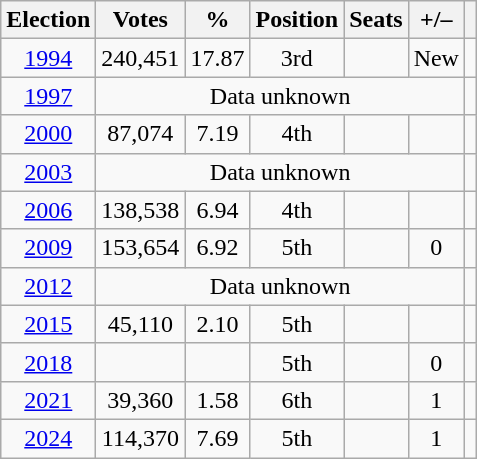<table class="wikitable" style="text-align:center">
<tr>
<th>Election</th>
<th scope="col">Votes</th>
<th scope="col">%</th>
<th>Position</th>
<th scope="col">Seats</th>
<th>+/–</th>
<th></th>
</tr>
<tr>
<td><a href='#'>1994</a></td>
<td>240,451</td>
<td>17.87</td>
<td> 3rd</td>
<td></td>
<td>New</td>
<td></td>
</tr>
<tr>
<td><a href='#'>1997</a></td>
<td colspan="5">Data unknown</td>
<td></td>
</tr>
<tr>
<td><a href='#'>2000</a></td>
<td>87,074</td>
<td>7.19</td>
<td>4th</td>
<td></td>
<td></td>
<td></td>
</tr>
<tr>
<td><a href='#'>2003</a></td>
<td colspan="5">Data unknown</td>
<td></td>
</tr>
<tr>
<td><a href='#'>2006</a></td>
<td>138,538</td>
<td>6.94</td>
<td>4th</td>
<td></td>
<td></td>
<td></td>
</tr>
<tr>
<td><a href='#'>2009</a></td>
<td>153,654</td>
<td>6.92</td>
<td> 5th</td>
<td></td>
<td> 0</td>
<td></td>
</tr>
<tr>
<td><a href='#'>2012</a></td>
<td colspan="5">Data unknown</td>
<td></td>
</tr>
<tr>
<td><a href='#'>2015</a></td>
<td>45,110</td>
<td>2.10</td>
<td> 5th</td>
<td></td>
<td></td>
<td></td>
</tr>
<tr>
<td><a href='#'>2018</a></td>
<td></td>
<td></td>
<td> 5th</td>
<td></td>
<td> 0</td>
<td></td>
</tr>
<tr>
<td><a href='#'>2021</a></td>
<td>39,360</td>
<td>1.58</td>
<td> 6th</td>
<td></td>
<td> 1</td>
<td></td>
</tr>
<tr>
<td><a href='#'>2024</a></td>
<td>114,370</td>
<td>7.69</td>
<td> 5th</td>
<td></td>
<td> 1</td>
<td></td>
</tr>
</table>
